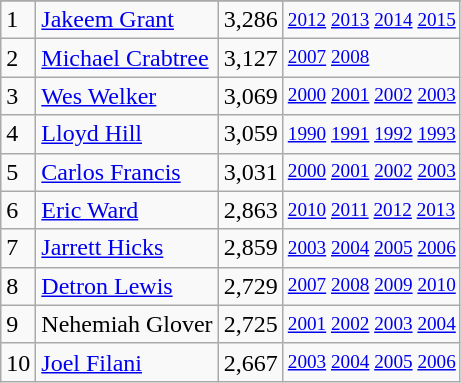<table class="wikitable">
<tr>
</tr>
<tr>
<td>1</td>
<td><a href='#'>Jakeem Grant</a></td>
<td>3,286</td>
<td style="font-size:80%;"><a href='#'>2012</a> <a href='#'>2013</a> <a href='#'>2014</a> <a href='#'>2015</a></td>
</tr>
<tr>
<td>2</td>
<td><a href='#'>Michael Crabtree</a></td>
<td>3,127</td>
<td style="font-size:80%;"><a href='#'>2007</a> <a href='#'>2008</a></td>
</tr>
<tr>
<td>3</td>
<td><a href='#'>Wes Welker</a></td>
<td>3,069</td>
<td style="font-size:80%;"><a href='#'>2000</a> <a href='#'>2001</a> <a href='#'>2002</a> <a href='#'>2003</a></td>
</tr>
<tr>
<td>4</td>
<td><a href='#'>Lloyd Hill</a></td>
<td>3,059</td>
<td style="font-size:80%;"><a href='#'>1990</a> <a href='#'>1991</a> <a href='#'>1992</a> <a href='#'>1993</a></td>
</tr>
<tr>
<td>5</td>
<td><a href='#'>Carlos Francis</a></td>
<td>3,031</td>
<td style="font-size:80%;"><a href='#'>2000</a> <a href='#'>2001</a> <a href='#'>2002</a> <a href='#'>2003</a></td>
</tr>
<tr>
<td>6</td>
<td><a href='#'>Eric Ward</a></td>
<td>2,863</td>
<td style="font-size:80%;"><a href='#'>2010</a> <a href='#'>2011</a> <a href='#'>2012</a> <a href='#'>2013</a></td>
</tr>
<tr>
<td>7</td>
<td><a href='#'>Jarrett Hicks</a></td>
<td>2,859</td>
<td style="font-size:80%;"><a href='#'>2003</a> <a href='#'>2004</a> <a href='#'>2005</a> <a href='#'>2006</a></td>
</tr>
<tr>
<td>8</td>
<td><a href='#'>Detron Lewis</a></td>
<td>2,729</td>
<td style="font-size:80%;"><a href='#'>2007</a> <a href='#'>2008</a> <a href='#'>2009</a> <a href='#'>2010</a></td>
</tr>
<tr>
<td>9</td>
<td>Nehemiah Glover</td>
<td>2,725</td>
<td style="font-size:80%;"><a href='#'>2001</a> <a href='#'>2002</a> <a href='#'>2003</a> <a href='#'>2004</a></td>
</tr>
<tr>
<td>10</td>
<td><a href='#'>Joel Filani</a></td>
<td>2,667</td>
<td style="font-size:80%;"><a href='#'>2003</a> <a href='#'>2004</a> <a href='#'>2005</a> <a href='#'>2006</a></td>
</tr>
</table>
